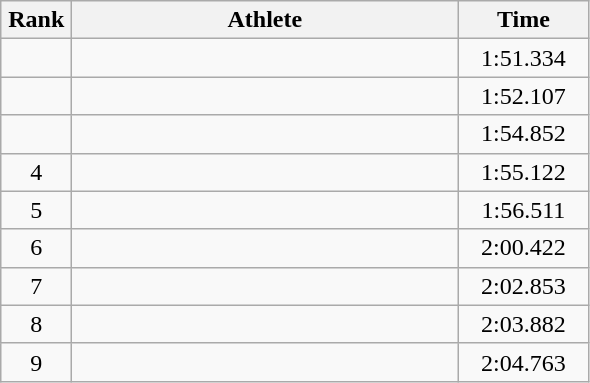<table class=wikitable style="text-align:center">
<tr>
<th width=40>Rank</th>
<th width=250>Athlete</th>
<th width=80>Time</th>
</tr>
<tr>
<td></td>
<td align=left></td>
<td>1:51.334</td>
</tr>
<tr>
<td></td>
<td align=left></td>
<td>1:52.107</td>
</tr>
<tr>
<td></td>
<td align=left></td>
<td>1:54.852</td>
</tr>
<tr>
<td>4</td>
<td align=left></td>
<td>1:55.122</td>
</tr>
<tr>
<td>5</td>
<td align=left></td>
<td>1:56.511</td>
</tr>
<tr>
<td>6</td>
<td align=left></td>
<td>2:00.422</td>
</tr>
<tr>
<td>7</td>
<td align=left></td>
<td>2:02.853</td>
</tr>
<tr>
<td>8</td>
<td align=left></td>
<td>2:03.882</td>
</tr>
<tr>
<td>9</td>
<td align=left></td>
<td>2:04.763</td>
</tr>
</table>
